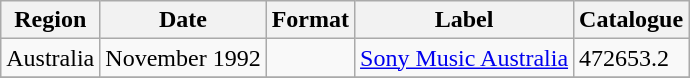<table class="wikitable plainrowheaders">
<tr>
<th scope="col">Region</th>
<th scope="col">Date</th>
<th scope="col">Format</th>
<th scope="col">Label</th>
<th scope="col">Catalogue</th>
</tr>
<tr>
<td>Australia</td>
<td>November 1992</td>
<td></td>
<td><a href='#'>Sony Music Australia</a></td>
<td>472653.2</td>
</tr>
<tr>
</tr>
</table>
